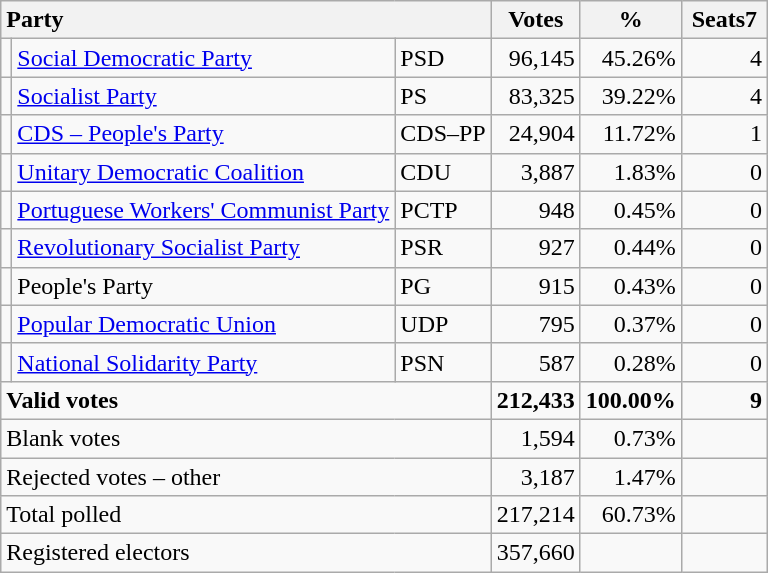<table class="wikitable" border="1" style="text-align:right;">
<tr>
<th style="text-align:left;" colspan=3>Party</th>
<th align=center width="50">Votes</th>
<th align=center width="50">%</th>
<th align=center width="50">Seats7</th>
</tr>
<tr>
<td></td>
<td align=left><a href='#'>Social Democratic Party</a></td>
<td align=left>PSD</td>
<td>96,145</td>
<td>45.26%</td>
<td>4</td>
</tr>
<tr>
<td></td>
<td align=left><a href='#'>Socialist Party</a></td>
<td align=left>PS</td>
<td>83,325</td>
<td>39.22%</td>
<td>4</td>
</tr>
<tr>
<td></td>
<td align=left><a href='#'>CDS – People's Party</a></td>
<td align=left style="white-space: nowrap;">CDS–PP</td>
<td>24,904</td>
<td>11.72%</td>
<td>1</td>
</tr>
<tr>
<td></td>
<td align=left style="white-space: nowrap;"><a href='#'>Unitary Democratic Coalition</a></td>
<td align=left>CDU</td>
<td>3,887</td>
<td>1.83%</td>
<td>0</td>
</tr>
<tr>
<td></td>
<td align=left><a href='#'>Portuguese Workers' Communist Party</a></td>
<td align=left>PCTP</td>
<td>948</td>
<td>0.45%</td>
<td>0</td>
</tr>
<tr>
<td></td>
<td align=left><a href='#'>Revolutionary Socialist Party</a></td>
<td align=left>PSR</td>
<td>927</td>
<td>0.44%</td>
<td>0</td>
</tr>
<tr>
<td></td>
<td align=left>People's Party</td>
<td align=left>PG</td>
<td>915</td>
<td>0.43%</td>
<td>0</td>
</tr>
<tr>
<td></td>
<td align=left><a href='#'>Popular Democratic Union</a></td>
<td align=left>UDP</td>
<td>795</td>
<td>0.37%</td>
<td>0</td>
</tr>
<tr>
<td></td>
<td align=left><a href='#'>National Solidarity Party</a></td>
<td align=left>PSN</td>
<td>587</td>
<td>0.28%</td>
<td>0</td>
</tr>
<tr style="font-weight:bold">
<td align=left colspan=3>Valid votes</td>
<td>212,433</td>
<td>100.00%</td>
<td>9</td>
</tr>
<tr>
<td align=left colspan=3>Blank votes</td>
<td>1,594</td>
<td>0.73%</td>
<td></td>
</tr>
<tr>
<td align=left colspan=3>Rejected votes – other</td>
<td>3,187</td>
<td>1.47%</td>
<td></td>
</tr>
<tr>
<td align=left colspan=3>Total polled</td>
<td>217,214</td>
<td>60.73%</td>
<td></td>
</tr>
<tr>
<td align=left colspan=3>Registered electors</td>
<td>357,660</td>
<td></td>
<td></td>
</tr>
</table>
